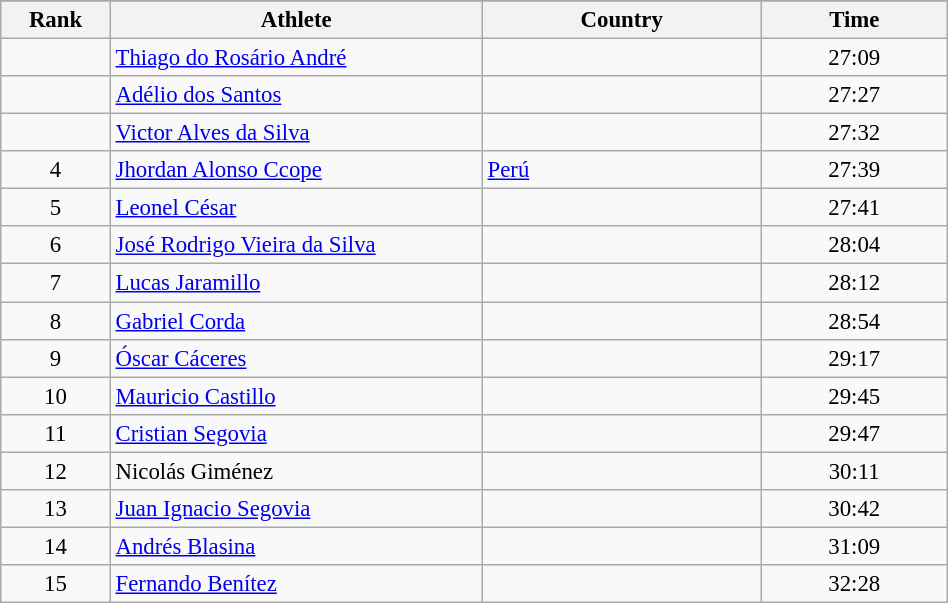<table class="wikitable sortable" style=" text-align:center; font-size:95%;" width="50%">
<tr>
</tr>
<tr>
<th width=5%>Rank</th>
<th width=20%>Athlete</th>
<th width=15%>Country</th>
<th width=10%>Time</th>
</tr>
<tr>
<td align=center></td>
<td align=left><a href='#'>Thiago do Rosário André</a></td>
<td align=left></td>
<td>27:09</td>
</tr>
<tr>
<td align=center></td>
<td align=left><a href='#'>Adélio dos Santos</a></td>
<td align=left></td>
<td>27:27</td>
</tr>
<tr>
<td align=center></td>
<td align=left><a href='#'>Victor Alves da Silva</a></td>
<td align=left></td>
<td>27:32</td>
</tr>
<tr>
<td align=center>4</td>
<td align=left><a href='#'>Jhordan Alonso Ccope</a></td>
<td align=left> <a href='#'>Perú</a></td>
<td>27:39</td>
</tr>
<tr>
<td align=center>5</td>
<td align=left><a href='#'>Leonel César</a></td>
<td align=left></td>
<td>27:41</td>
</tr>
<tr>
<td align=center>6</td>
<td align=left><a href='#'>José Rodrigo Vieira da Silva</a></td>
<td align=left></td>
<td>28:04</td>
</tr>
<tr>
<td align=center>7</td>
<td align=left><a href='#'>Lucas Jaramillo</a></td>
<td align=left></td>
<td>28:12</td>
</tr>
<tr>
<td align=center>8</td>
<td align=left><a href='#'>Gabriel Corda</a></td>
<td align=left></td>
<td>28:54</td>
</tr>
<tr>
<td align=center>9</td>
<td align=left><a href='#'>Óscar Cáceres</a></td>
<td align=left></td>
<td>29:17</td>
</tr>
<tr>
<td align=center>10</td>
<td align=left><a href='#'>Mauricio Castillo</a></td>
<td align=left></td>
<td>29:45</td>
</tr>
<tr>
<td align=center>11</td>
<td align=left><a href='#'>Cristian Segovia</a></td>
<td align=left></td>
<td>29:47</td>
</tr>
<tr>
<td align=center>12</td>
<td align=left>Nicolás Giménez</td>
<td align=left></td>
<td>30:11</td>
</tr>
<tr>
<td align=center>13</td>
<td align=left><a href='#'>Juan Ignacio Segovia</a></td>
<td align=left></td>
<td>30:42</td>
</tr>
<tr>
<td align=center>14</td>
<td align=left><a href='#'>Andrés Blasina</a></td>
<td align=left></td>
<td>31:09</td>
</tr>
<tr>
<td align=center>15</td>
<td align=left><a href='#'>Fernando Benítez</a></td>
<td align=left></td>
<td>32:28</td>
</tr>
</table>
